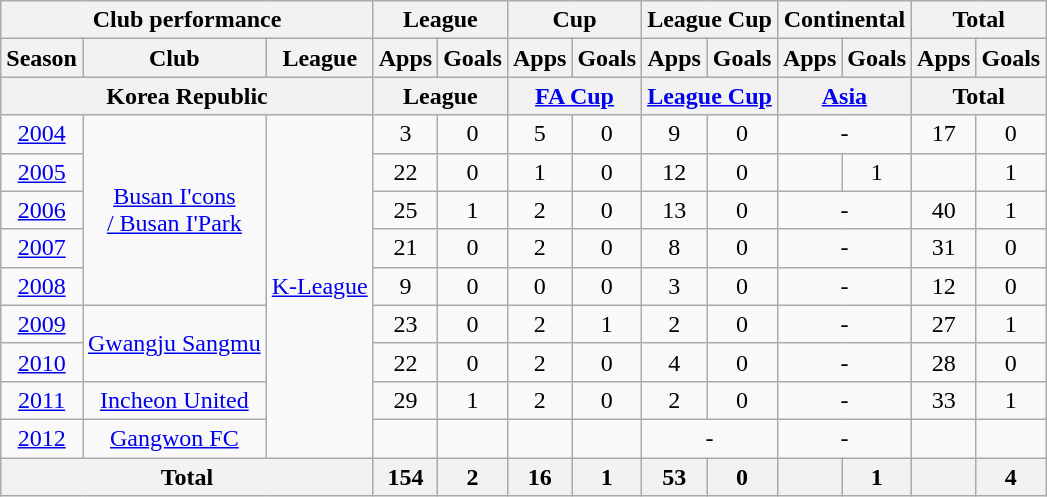<table class="wikitable" style="text-align:center;">
<tr>
<th colspan=3>Club performance</th>
<th colspan=2>League</th>
<th colspan=2>Cup</th>
<th colspan=2>League Cup</th>
<th colspan=2>Continental</th>
<th colspan=2>Total</th>
</tr>
<tr>
<th>Season</th>
<th>Club</th>
<th>League</th>
<th>Apps</th>
<th>Goals</th>
<th>Apps</th>
<th>Goals</th>
<th>Apps</th>
<th>Goals</th>
<th>Apps</th>
<th>Goals</th>
<th>Apps</th>
<th>Goals</th>
</tr>
<tr>
<th colspan=3>Korea Republic</th>
<th colspan=2>League</th>
<th colspan=2><a href='#'>FA Cup</a></th>
<th colspan=2><a href='#'>League Cup</a></th>
<th colspan=2><a href='#'>Asia</a></th>
<th colspan=2>Total</th>
</tr>
<tr>
<td><a href='#'>2004</a></td>
<td rowspan="5"><a href='#'>Busan I'cons<br>/ Busan I'Park</a></td>
<td rowspan="9"><a href='#'>K-League</a></td>
<td>3</td>
<td>0</td>
<td>5</td>
<td>0</td>
<td>9</td>
<td>0</td>
<td colspan=2>-</td>
<td>17</td>
<td>0</td>
</tr>
<tr>
<td><a href='#'>2005</a></td>
<td>22</td>
<td>0</td>
<td>1</td>
<td>0</td>
<td>12</td>
<td>0</td>
<td></td>
<td>1</td>
<td></td>
<td>1</td>
</tr>
<tr>
<td><a href='#'>2006</a></td>
<td>25</td>
<td>1</td>
<td>2</td>
<td>0</td>
<td>13</td>
<td>0</td>
<td colspan=2>-</td>
<td>40</td>
<td>1</td>
</tr>
<tr>
<td><a href='#'>2007</a></td>
<td>21</td>
<td>0</td>
<td>2</td>
<td>0</td>
<td>8</td>
<td>0</td>
<td colspan=2>-</td>
<td>31</td>
<td>0</td>
</tr>
<tr>
<td><a href='#'>2008</a></td>
<td>9</td>
<td>0</td>
<td>0</td>
<td>0</td>
<td>3</td>
<td>0</td>
<td colspan=2>-</td>
<td>12</td>
<td>0</td>
</tr>
<tr>
<td><a href='#'>2009</a></td>
<td rowspan="2"><a href='#'>Gwangju Sangmu</a></td>
<td>23</td>
<td>0</td>
<td>2</td>
<td>1</td>
<td>2</td>
<td>0</td>
<td colspan=2>-</td>
<td>27</td>
<td>1</td>
</tr>
<tr>
<td><a href='#'>2010</a></td>
<td>22</td>
<td>0</td>
<td>2</td>
<td>0</td>
<td>4</td>
<td>0</td>
<td colspan=2>-</td>
<td>28</td>
<td>0</td>
</tr>
<tr>
<td><a href='#'>2011</a></td>
<td rowspan="1"><a href='#'>Incheon United</a></td>
<td>29</td>
<td>1</td>
<td>2</td>
<td>0</td>
<td>2</td>
<td>0</td>
<td colspan=2>-</td>
<td>33</td>
<td>1</td>
</tr>
<tr>
<td><a href='#'>2012</a></td>
<td rowspan="1"><a href='#'>Gangwon FC</a></td>
<td></td>
<td></td>
<td></td>
<td></td>
<td colspan=2>-</td>
<td colspan=2>-</td>
<td></td>
<td></td>
</tr>
<tr>
<th colspan=3>Total</th>
<th>154</th>
<th>2</th>
<th>16</th>
<th>1</th>
<th>53</th>
<th>0</th>
<th></th>
<th>1</th>
<th></th>
<th>4</th>
</tr>
</table>
